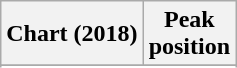<table class="wikitable sortable plainrowheaders" style="text-align:center">
<tr>
<th scope="col">Chart (2018)</th>
<th scope="col">Peak<br> position</th>
</tr>
<tr>
</tr>
<tr>
</tr>
<tr>
</tr>
</table>
